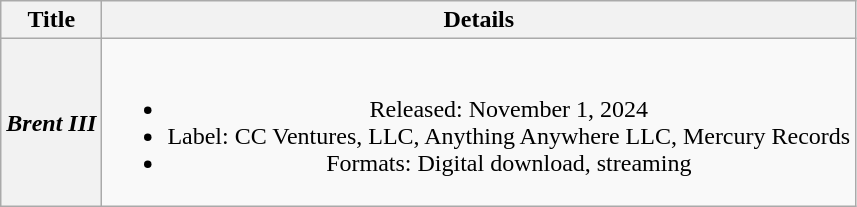<table class="wikitable plainrowheaders" style="text-align:center;">
<tr>
<th scope="col">Title</th>
<th scope="col">Details</th>
</tr>
<tr>
<th scope="row"><em>Brent III</em><br></th>
<td><br><ul><li>Released: November 1, 2024</li><li>Label: CC Ventures, LLC, Anything Anywhere LLC, Mercury Records</li><li>Formats: Digital download, streaming</li></ul></td>
</tr>
</table>
